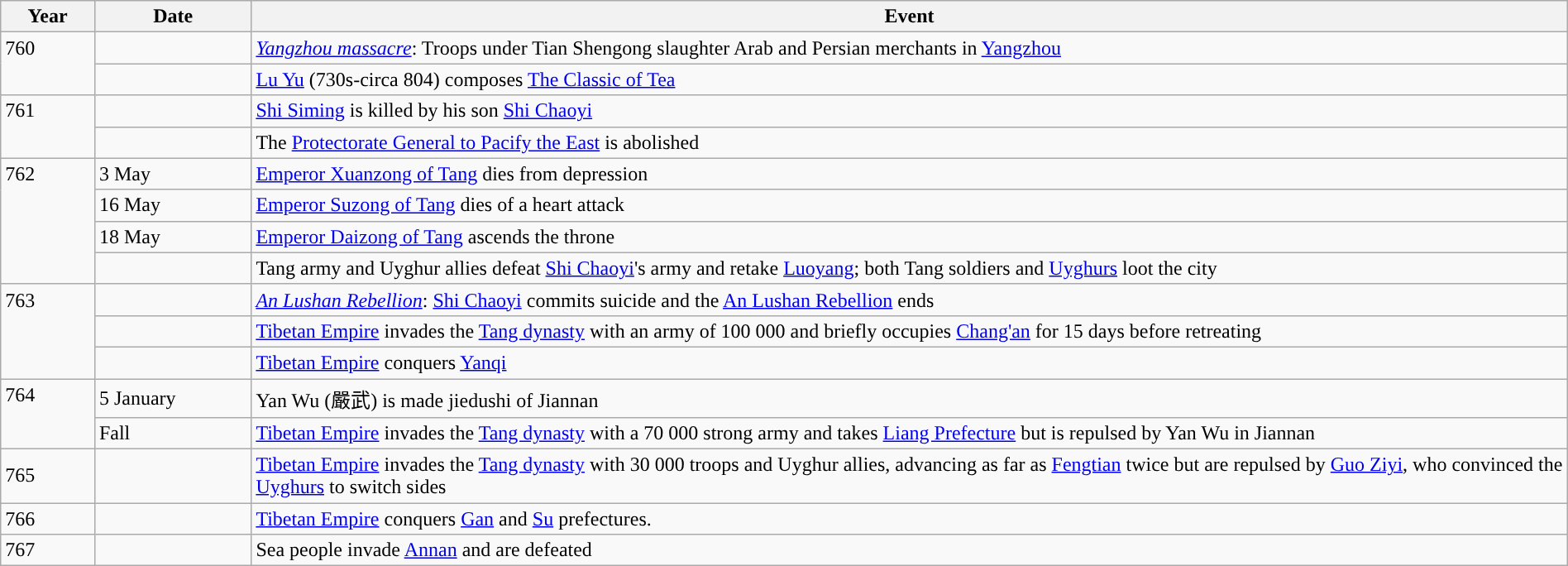<table class="wikitable" width="100%">
<tr>
<th style="width:6%">Year</th>
<th style="width:10%">Date</th>
<th>Event</th>
</tr>
<tr>
<td rowspan="2" valign="top">760</td>
<td></td>
<td><em><a href='#'>Yangzhou massacre</a></em>: Troops under Tian Shengong slaughter Arab and Persian merchants in <a href='#'>Yangzhou</a></td>
</tr>
<tr>
<td></td>
<td><a href='#'>Lu Yu</a> (730s-circa 804) composes <a href='#'>The Classic of Tea</a></td>
</tr>
<tr>
<td rowspan="2" valign="top">761</td>
<td></td>
<td><a href='#'>Shi Siming</a> is killed by his son <a href='#'>Shi Chaoyi</a></td>
</tr>
<tr>
<td></td>
<td>The <a href='#'>Protectorate General to Pacify the East</a> is abolished</td>
</tr>
<tr>
<td rowspan="4" valign="top">762</td>
<td>3 May</td>
<td><a href='#'>Emperor Xuanzong of Tang</a> dies from depression</td>
</tr>
<tr>
<td>16 May</td>
<td><a href='#'>Emperor Suzong of Tang</a> dies of a heart attack</td>
</tr>
<tr>
<td>18 May</td>
<td><a href='#'>Emperor Daizong of Tang</a> ascends the throne</td>
</tr>
<tr>
<td></td>
<td>Tang army and Uyghur allies defeat <a href='#'>Shi Chaoyi</a>'s army and retake <a href='#'>Luoyang</a>; both Tang soldiers and <a href='#'>Uyghurs</a> loot the city</td>
</tr>
<tr>
<td rowspan="3" valign="top">763</td>
<td></td>
<td><em><a href='#'>An Lushan Rebellion</a></em>: <a href='#'>Shi Chaoyi</a> commits suicide and the <a href='#'>An Lushan Rebellion</a> ends</td>
</tr>
<tr>
<td></td>
<td><a href='#'>Tibetan Empire</a> invades the <a href='#'>Tang dynasty</a> with an army of 100 000 and briefly occupies <a href='#'>Chang'an</a> for 15 days before retreating</td>
</tr>
<tr>
<td></td>
<td><a href='#'>Tibetan Empire</a> conquers <a href='#'>Yanqi</a></td>
</tr>
<tr>
<td rowspan="2" valign="top">764</td>
<td>5 January</td>
<td>Yan Wu (嚴武) is made jiedushi of Jiannan</td>
</tr>
<tr>
<td>Fall</td>
<td><a href='#'>Tibetan Empire</a> invades the <a href='#'>Tang dynasty</a> with a 70 000 strong army and takes <a href='#'>Liang Prefecture</a> but is repulsed by Yan Wu in Jiannan</td>
</tr>
<tr>
<td>765</td>
<td></td>
<td><a href='#'>Tibetan Empire</a> invades the <a href='#'>Tang dynasty</a> with 30 000 troops and Uyghur allies, advancing as far as <a href='#'>Fengtian</a> twice but are repulsed by <a href='#'>Guo Ziyi</a>, who convinced the <a href='#'>Uyghurs</a> to switch sides</td>
</tr>
<tr>
<td>766</td>
<td></td>
<td><a href='#'>Tibetan Empire</a> conquers <a href='#'>Gan</a> and <a href='#'>Su</a> prefectures.</td>
</tr>
<tr>
<td>767</td>
<td></td>
<td>Sea people invade <a href='#'>Annan</a> and are defeated</td>
</tr>
</table>
